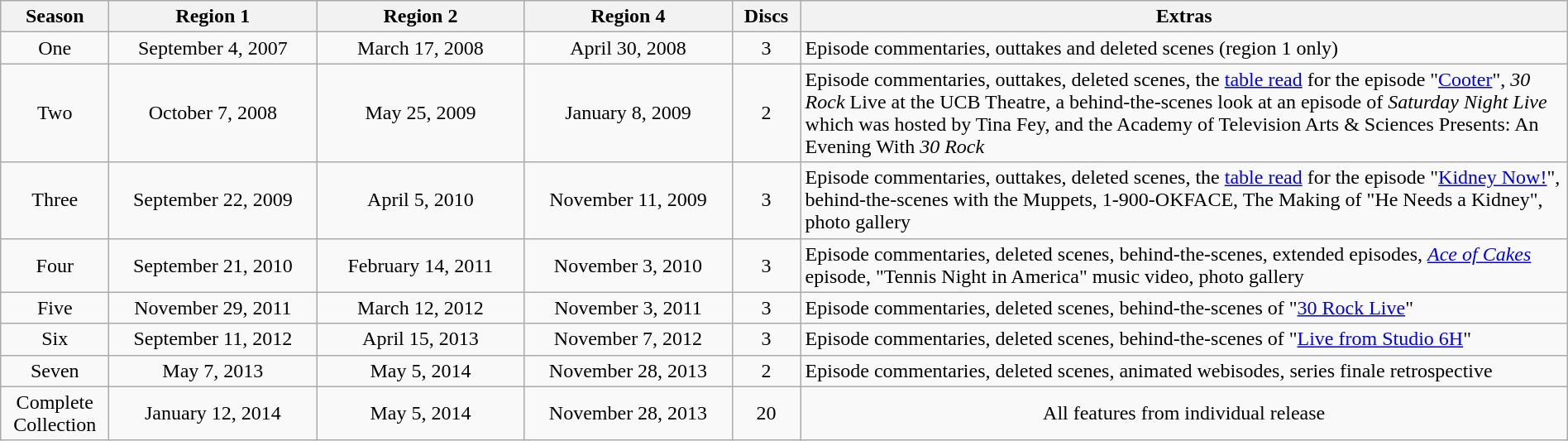<table class="wikitable" style="width:100%; text-align:center;">
<tr>
<th style="width:5em;">Season</th>
<th style="width:10em;">Region 1</th>
<th style="width:10em;">Region 2</th>
<th style="width:10em;">Region 4</th>
<th style="width:3em;">Discs</th>
<th>Extras</th>
</tr>
<tr>
<td>One</td>
<td>September 4, 2007</td>
<td>March 17, 2008</td>
<td>April 30, 2008</td>
<td>3</td>
<td style="text-align:left;">Episode commentaries, outtakes and deleted scenes (region 1 only)</td>
</tr>
<tr>
<td>Two</td>
<td>October 7, 2008</td>
<td>May 25, 2009</td>
<td>January 8, 2009</td>
<td>2</td>
<td style="text-align:left;">Episode commentaries, outtakes, deleted scenes, the <a href='#'>table read</a> for the episode "<a href='#'>Cooter</a>", <em>30 Rock</em> Live at the UCB Theatre, a behind-the-scenes look at an episode of <em>Saturday Night Live</em> which was hosted by Tina Fey, and the Academy of Television Arts & Sciences Presents: An Evening With <em>30 Rock</em></td>
</tr>
<tr>
<td>Three</td>
<td>September 22, 2009</td>
<td>April 5, 2010</td>
<td>November 11, 2009</td>
<td>3</td>
<td style="text-align:left;">Episode commentaries, outtakes, deleted scenes, the <a href='#'>table read</a> for the episode "<a href='#'>Kidney Now!</a>", behind-the-scenes with the Muppets, 1-900-OKFACE, The Making of "He Needs a Kidney", photo gallery</td>
</tr>
<tr>
<td>Four</td>
<td>September 21, 2010</td>
<td>February 14, 2011</td>
<td>November 3, 2010</td>
<td>3</td>
<td style="text-align:left;">Episode commentaries, deleted scenes, behind-the-scenes, extended episodes, <em><a href='#'>Ace of Cakes</a></em> episode, "Tennis Night in America" music video, photo gallery</td>
</tr>
<tr>
<td>Five</td>
<td>November 29, 2011</td>
<td>March 12, 2012</td>
<td>November 3, 2011</td>
<td>3</td>
<td style="text-align:left;">Episode commentaries, deleted scenes, behind-the-scenes of "<a href='#'>30 Rock Live</a>"</td>
</tr>
<tr>
<td>Six</td>
<td>September 11, 2012</td>
<td>April 15, 2013</td>
<td>November 7, 2012</td>
<td>3</td>
<td style="text-align:left;">Episode commentaries, deleted scenes, behind-the-scenes of "<a href='#'>Live from Studio 6H</a>"</td>
</tr>
<tr>
<td>Seven</td>
<td>May 7, 2013</td>
<td>May 5, 2014</td>
<td>November 28, 2013</td>
<td>2</td>
<td style="text-align:left;">Episode commentaries, deleted scenes, animated webisodes, series finale retrospective</td>
</tr>
<tr>
<td>Complete<br>Collection</td>
<td>January 12, 2014</td>
<td>May 5, 2014</td>
<td>November 28, 2013</td>
<td>20</td>
<td style=text-align:left'">All features from individual release</td>
</tr>
</table>
